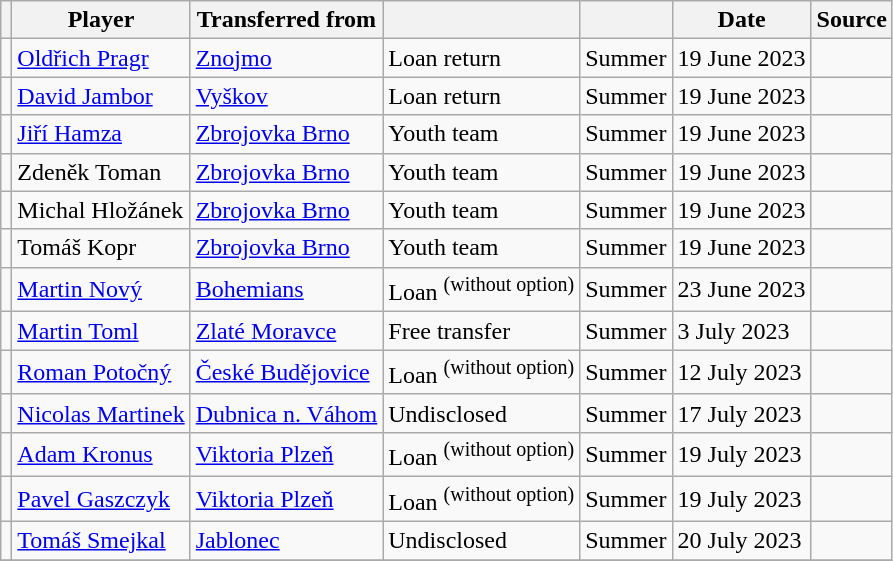<table class="wikitable plainrowheaders sortable">
<tr>
<th></th>
<th scope=col>Player</th>
<th scope=col>Transferred from</th>
<th></th>
<th></th>
<th scope=col>Date</th>
<th scope=col>Source</th>
</tr>
<tr>
<td align=center></td>
<td align="left"> <a href='#'>Oldřich Pragr</a></td>
<td align="left"> <a href='#'>Znojmo</a></td>
<td>Loan return</td>
<td>Summer</td>
<td>19 June 2023</td>
<td></td>
</tr>
<tr>
<td align=center></td>
<td align="left"> <a href='#'>David Jambor</a></td>
<td align="left"> <a href='#'>Vyškov</a></td>
<td>Loan return</td>
<td>Summer</td>
<td>19 June 2023</td>
<td></td>
</tr>
<tr>
<td align=center></td>
<td align="left"> <a href='#'>Jiří Hamza</a></td>
<td align="left"> <a href='#'>Zbrojovka Brno</a></td>
<td>Youth team</td>
<td>Summer</td>
<td>19 June 2023</td>
<td></td>
</tr>
<tr>
<td align=center></td>
<td align="left"> Zdeněk Toman</td>
<td align="left"> <a href='#'>Zbrojovka Brno</a></td>
<td>Youth team</td>
<td>Summer</td>
<td>19 June 2023</td>
<td></td>
</tr>
<tr>
<td align=center></td>
<td align="left"> Michal Hložánek</td>
<td align="left"> <a href='#'>Zbrojovka Brno</a></td>
<td>Youth team</td>
<td>Summer</td>
<td>19 June 2023</td>
<td></td>
</tr>
<tr>
<td align=center></td>
<td align="left"> Tomáš Kopr</td>
<td align="left"> <a href='#'>Zbrojovka Brno</a></td>
<td>Youth team</td>
<td>Summer</td>
<td>19 June 2023</td>
<td></td>
</tr>
<tr>
<td align=center></td>
<td align="left"> <a href='#'>Martin Nový</a></td>
<td align="left"> <a href='#'>Bohemians</a></td>
<td>Loan <sup>(without option)</sup></td>
<td>Summer</td>
<td>23 June 2023</td>
<td></td>
</tr>
<tr>
<td align=center></td>
<td align="left"> <a href='#'>Martin Toml</a></td>
<td align="left"> <a href='#'>Zlaté Moravce</a></td>
<td>Free transfer</td>
<td>Summer</td>
<td>3 July 2023</td>
<td></td>
</tr>
<tr>
<td align=center></td>
<td align="left"> <a href='#'>Roman Potočný</a></td>
<td align="left"> <a href='#'>České Budějovice</a></td>
<td>Loan <sup>(without option)</sup></td>
<td>Summer</td>
<td>12 July 2023</td>
<td></td>
</tr>
<tr>
<td align=center></td>
<td align="left"> <a href='#'>Nicolas Martinek</a></td>
<td align="left"> <a href='#'>Dubnica n. Váhom</a></td>
<td>Undisclosed</td>
<td>Summer</td>
<td>17 July 2023</td>
<td></td>
</tr>
<tr>
<td align=center></td>
<td align="left"> <a href='#'>Adam Kronus</a></td>
<td align="left"> <a href='#'>Viktoria Plzeň</a></td>
<td>Loan <sup>(without option)</sup></td>
<td>Summer</td>
<td>19 July 2023</td>
<td></td>
</tr>
<tr>
<td align=center></td>
<td align="left"> <a href='#'>Pavel Gaszczyk</a></td>
<td align="left"> <a href='#'>Viktoria Plzeň</a></td>
<td>Loan <sup>(without option)</sup></td>
<td>Summer</td>
<td>19 July 2023</td>
<td></td>
</tr>
<tr>
<td align=center></td>
<td align="left"> <a href='#'>Tomáš Smejkal</a></td>
<td align="left"> <a href='#'>Jablonec</a></td>
<td>Undisclosed</td>
<td>Summer</td>
<td>20 July 2023</td>
<td></td>
</tr>
<tr>
</tr>
</table>
